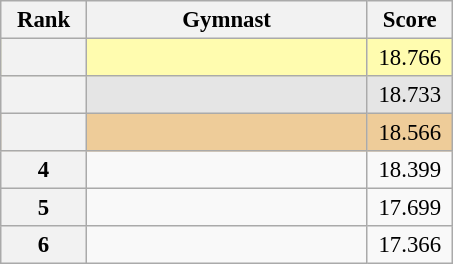<table class="wikitable sortable" style="text-align:center; font-size:95%">
<tr>
<th scope="col" style="width:50px;">Rank</th>
<th scope="col" style="width:180px;">Gymnast</th>
<th scope="col" style="width:50px;">Score</th>
</tr>
<tr style="background:#fffcaf;">
<th scope=row style="text-align:center"></th>
<td style="text-align:left;"></td>
<td>18.766</td>
</tr>
<tr style="background:#e5e5e5;">
<th scope=row style="text-align:center"></th>
<td style="text-align:left;"></td>
<td>18.733</td>
</tr>
<tr style="background:#ec9;">
<th scope=row style="text-align:center"></th>
<td style="text-align:left;"></td>
<td>18.566</td>
</tr>
<tr>
<th scope=row style="text-align:center">4</th>
<td style="text-align:left;"></td>
<td>18.399</td>
</tr>
<tr>
<th scope=row style="text-align:center">5</th>
<td style="text-align:left;"></td>
<td>17.699</td>
</tr>
<tr>
<th scope=row style="text-align:center">6</th>
<td style="text-align:left;"></td>
<td>17.366</td>
</tr>
</table>
